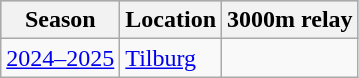<table class="wikitable" style="display: inline-table;">
<tr align="center" bgcolor="#b0c4de">
<th>Season</th>
<th>Location</th>
<th>3000m relay</th>
</tr>
<tr>
<td><a href='#'>2024–2025</a></td>
<td> <a href='#'>Tilburg</a></td>
<td style="text-align:center;"></td>
</tr>
</table>
